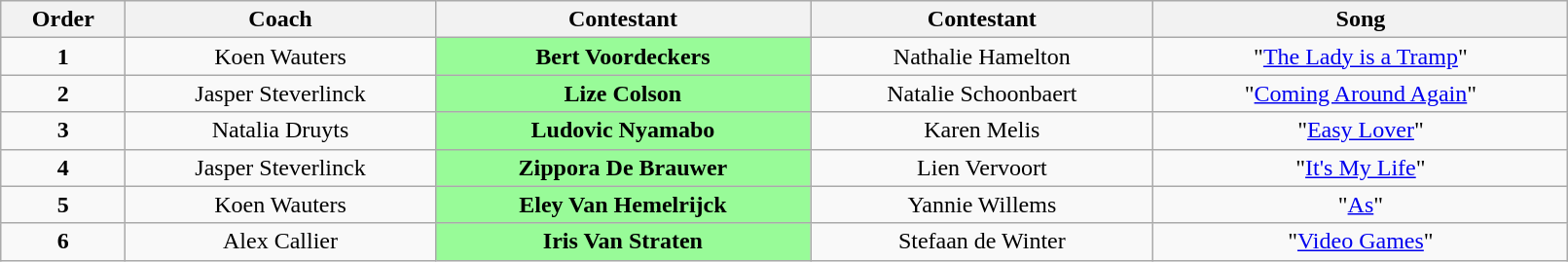<table class="wikitable sortable" style="text-align: center; width: 85%;">
<tr>
<th>Order</th>
<th>Coach</th>
<th>Contestant</th>
<th>Contestant</th>
<th>Song</th>
</tr>
<tr>
<td align="center"><strong>1</strong></td>
<td>Koen Wauters</td>
<th style="background:palegreen">Bert Voordeckers</th>
<td>Nathalie Hamelton</td>
<td>"<a href='#'>The Lady is a Tramp</a>"</td>
</tr>
<tr>
<td align="center"><strong>2</strong></td>
<td>Jasper Steverlinck</td>
<th style="background:palegreen">Lize Colson</th>
<td>Natalie Schoonbaert</td>
<td>"<a href='#'>Coming Around Again</a>"</td>
</tr>
<tr>
<td align="center"><strong>3</strong></td>
<td>Natalia Druyts</td>
<th style="background:palegreen">Ludovic Nyamabo</th>
<td>Karen Melis</td>
<td>"<a href='#'>Easy Lover</a>"</td>
</tr>
<tr>
<td align="center"><strong>4</strong></td>
<td>Jasper Steverlinck</td>
<th style="background:palegreen">Zippora De Brauwer</th>
<td>Lien Vervoort</td>
<td>"<a href='#'>It's My Life</a>"</td>
</tr>
<tr>
<td align="center"><strong>5</strong></td>
<td>Koen Wauters</td>
<th style="background:palegreen">Eley Van Hemelrijck</th>
<td>Yannie Willems</td>
<td>"<a href='#'>As</a>"</td>
</tr>
<tr>
<td align="center"><strong>6</strong></td>
<td>Alex Callier</td>
<th style="background:palegreen">Iris Van Straten</th>
<td>Stefaan de Winter</td>
<td>"<a href='#'>Video Games</a>"</td>
</tr>
</table>
